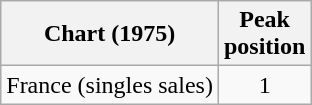<table class="wikitable plainrowheaders sortable" style="text-align:left;">
<tr>
<th scope="col">Chart (1975)</th>
<th scope="col">Peak<br>position</th>
</tr>
<tr>
<td>France (singles sales)</td>
<td align="center">1</td>
</tr>
</table>
